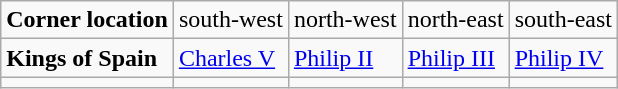<table class="wikitable">
<tr valign="top">
<td><strong>Corner location</strong></td>
<td>south-west</td>
<td>north-west</td>
<td>north-east</td>
<td>south-east</td>
</tr>
<tr valign="top">
<td><strong>Kings of Spain</strong></td>
<td><a href='#'>Charles V</a></td>
<td><a href='#'>Philip II</a></td>
<td><a href='#'>Philip III</a></td>
<td><a href='#'>Philip IV</a></td>
</tr>
<tr valign="top">
<td><em> </em></td>
<td></td>
<td></td>
<td></td>
<td></td>
</tr>
</table>
